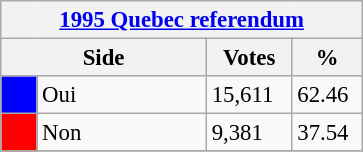<table class="wikitable" style="font-size: 95%; clear:both">
<tr style="background-color:#E9E9E9">
<th colspan=4><a href='#'>1995 Quebec referendum</a></th>
</tr>
<tr style="background-color:#E9E9E9">
<th colspan=2 style="width: 130px">Side</th>
<th style="width: 50px">Votes</th>
<th style="width: 40px">%</th>
</tr>
<tr>
<td bgcolor="blue"></td>
<td>Oui</td>
<td>15,611</td>
<td>62.46</td>
</tr>
<tr>
<td bgcolor="red"></td>
<td>Non</td>
<td>9,381</td>
<td>37.54</td>
</tr>
<tr>
</tr>
</table>
